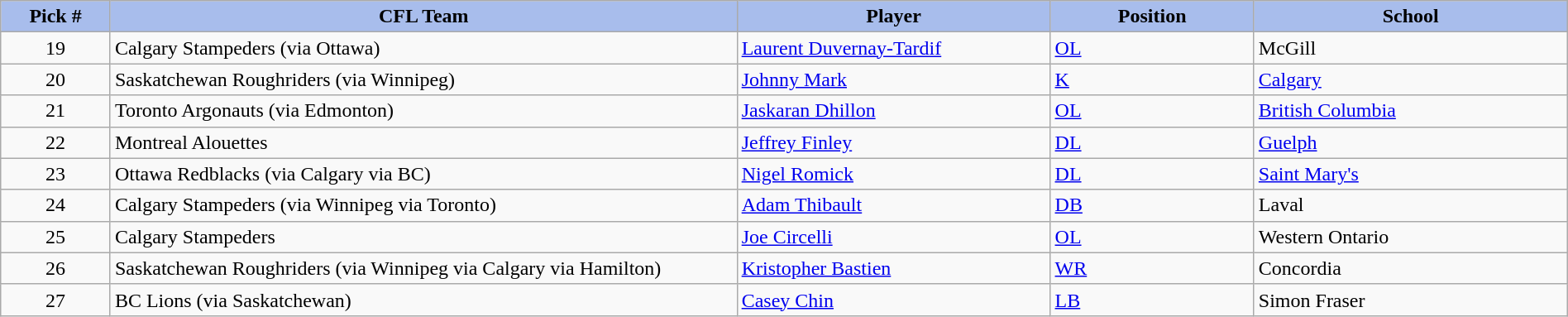<table class="wikitable" style="width: 100%">
<tr>
<th style="background:#A8BDEC;" width=7%>Pick #</th>
<th width=40% style="background:#A8BDEC;">CFL Team</th>
<th width=20% style="background:#A8BDEC;">Player</th>
<th width=13% style="background:#A8BDEC;">Position</th>
<th width=20% style="background:#A8BDEC;">School</th>
</tr>
<tr>
<td align=center>19</td>
<td>Calgary Stampeders (via Ottawa)</td>
<td><a href='#'>Laurent Duvernay-Tardif</a></td>
<td><a href='#'>OL</a></td>
<td>McGill</td>
</tr>
<tr>
<td align=center>20</td>
<td>Saskatchewan Roughriders (via Winnipeg)</td>
<td><a href='#'>Johnny Mark</a></td>
<td><a href='#'>K</a></td>
<td><a href='#'>Calgary</a></td>
</tr>
<tr>
<td align=center>21</td>
<td>Toronto Argonauts (via Edmonton)</td>
<td><a href='#'>Jaskaran Dhillon</a></td>
<td><a href='#'>OL</a></td>
<td><a href='#'>British Columbia</a></td>
</tr>
<tr>
<td align=center>22</td>
<td>Montreal Alouettes</td>
<td><a href='#'>Jeffrey Finley</a></td>
<td><a href='#'>DL</a></td>
<td><a href='#'>Guelph</a></td>
</tr>
<tr>
<td align=center>23</td>
<td>Ottawa Redblacks (via Calgary via BC)</td>
<td><a href='#'>Nigel Romick</a></td>
<td><a href='#'>DL</a></td>
<td><a href='#'>Saint Mary's</a></td>
</tr>
<tr>
<td align=center>24</td>
<td>Calgary Stampeders (via Winnipeg via Toronto)</td>
<td><a href='#'>Adam Thibault</a></td>
<td><a href='#'>DB</a></td>
<td>Laval</td>
</tr>
<tr>
<td align=center>25</td>
<td>Calgary Stampeders</td>
<td><a href='#'>Joe Circelli</a></td>
<td><a href='#'>OL</a></td>
<td>Western Ontario</td>
</tr>
<tr>
<td align=center>26</td>
<td>Saskatchewan Roughriders (via Winnipeg via Calgary via Hamilton)</td>
<td><a href='#'>Kristopher Bastien</a></td>
<td><a href='#'>WR</a></td>
<td>Concordia</td>
</tr>
<tr>
<td align=center>27</td>
<td>BC Lions (via Saskatchewan)</td>
<td><a href='#'>Casey Chin</a></td>
<td><a href='#'>LB</a></td>
<td>Simon Fraser</td>
</tr>
</table>
